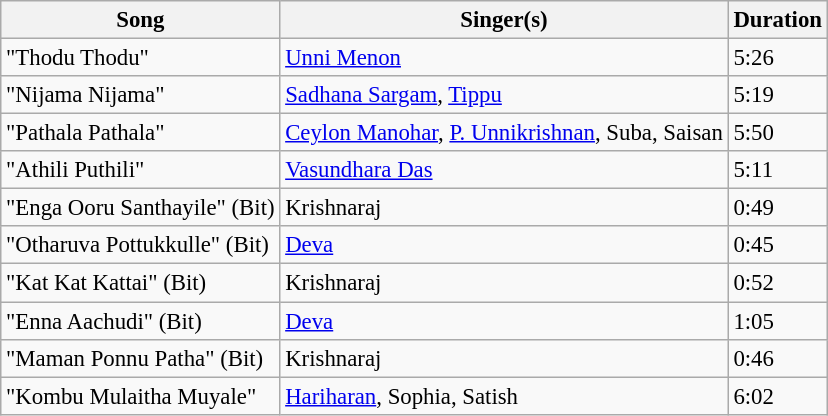<table class="wikitable" style="font-size:95%;">
<tr>
<th>Song</th>
<th>Singer(s)</th>
<th>Duration</th>
</tr>
<tr>
<td>"Thodu Thodu"</td>
<td><a href='#'>Unni Menon</a></td>
<td>5:26</td>
</tr>
<tr>
<td>"Nijama Nijama"</td>
<td><a href='#'>Sadhana Sargam</a>, <a href='#'>Tippu</a></td>
<td>5:19</td>
</tr>
<tr>
<td>"Pathala Pathala"</td>
<td><a href='#'>Ceylon Manohar</a>, <a href='#'>P. Unnikrishnan</a>, Suba, Saisan</td>
<td>5:50</td>
</tr>
<tr>
<td>"Athili Puthili"</td>
<td><a href='#'>Vasundhara Das</a></td>
<td>5:11</td>
</tr>
<tr>
<td>"Enga Ooru Santhayile" (Bit)</td>
<td>Krishnaraj</td>
<td>0:49</td>
</tr>
<tr>
<td>"Otharuva Pottukkulle" (Bit)</td>
<td><a href='#'>Deva</a></td>
<td>0:45</td>
</tr>
<tr>
<td>"Kat Kat Kattai" (Bit)</td>
<td>Krishnaraj</td>
<td>0:52</td>
</tr>
<tr>
<td>"Enna Aachudi" (Bit)</td>
<td><a href='#'>Deva</a></td>
<td>1:05</td>
</tr>
<tr>
<td>"Maman Ponnu Patha" (Bit)</td>
<td>Krishnaraj</td>
<td>0:46</td>
</tr>
<tr>
<td>"Kombu Mulaitha Muyale"</td>
<td><a href='#'>Hariharan</a>, Sophia, Satish</td>
<td>6:02</td>
</tr>
</table>
